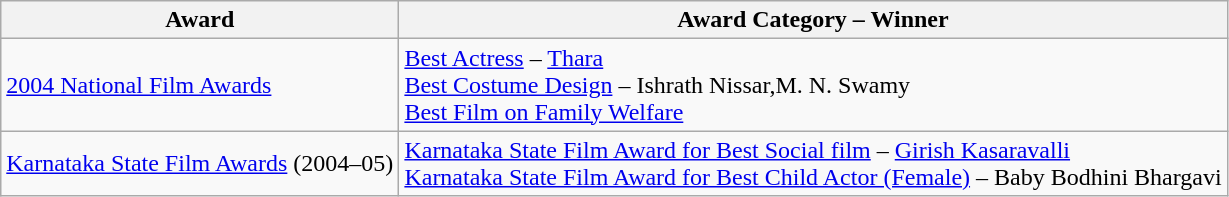<table class="wikitable">
<tr>
<th>Award</th>
<th>Award Category – Winner</th>
</tr>
<tr>
<td><a href='#'>2004 National Film Awards</a></td>
<td><a href='#'>Best Actress</a> – <a href='#'>Thara</a><br><a href='#'>Best Costume Design</a> – Ishrath Nissar,M. N. Swamy<br><a href='#'>Best Film on Family Welfare</a></td>
</tr>
<tr>
<td><a href='#'>Karnataka State Film Awards</a> (2004–05)</td>
<td><a href='#'>Karnataka State Film Award for Best Social film</a> – <a href='#'>Girish Kasaravalli</a><br><a href='#'>Karnataka State Film Award for Best Child Actor (Female)</a> – Baby Bodhini Bhargavi</td>
</tr>
</table>
